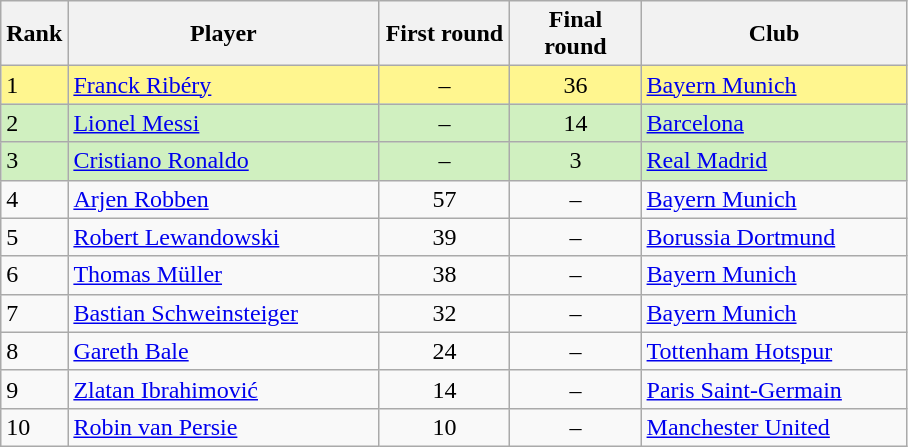<table class="wikitable">
<tr>
<th style="width:25px">Rank</th>
<th style="width:200px">Player</th>
<th style="width:80px">First round</th>
<th style="width:80px">Final round</th>
<th style="width:170px">Club</th>
</tr>
<tr bgcolor="#FFF68F">
<td>1</td>
<td> <a href='#'>Franck Ribéry</a></td>
<td style="text-align:center">–</td>
<td style="text-align:center">36</td>
<td> <a href='#'>Bayern Munich</a></td>
</tr>
<tr bgcolor="#D0F0C0">
<td>2</td>
<td> <a href='#'>Lionel Messi</a></td>
<td style="text-align:center">–</td>
<td style="text-align:center">14</td>
<td> <a href='#'>Barcelona</a></td>
</tr>
<tr bgcolor="#D0F0C0">
<td>3</td>
<td> <a href='#'>Cristiano Ronaldo</a></td>
<td style="text-align:center">–</td>
<td style="text-align:center">3</td>
<td> <a href='#'>Real Madrid</a></td>
</tr>
<tr>
<td>4</td>
<td> <a href='#'>Arjen Robben</a></td>
<td style="text-align:center">57</td>
<td style="text-align:center">–</td>
<td> <a href='#'>Bayern Munich</a></td>
</tr>
<tr>
<td>5</td>
<td> <a href='#'>Robert Lewandowski</a></td>
<td style="text-align:center">39</td>
<td style="text-align:center">–</td>
<td> <a href='#'>Borussia Dortmund</a></td>
</tr>
<tr>
<td>6</td>
<td> <a href='#'>Thomas Müller</a></td>
<td style="text-align:center">38</td>
<td style="text-align:center">–</td>
<td> <a href='#'>Bayern Munich</a></td>
</tr>
<tr>
<td>7</td>
<td> <a href='#'>Bastian Schweinsteiger</a></td>
<td style="text-align:center">32</td>
<td style="text-align:center">–</td>
<td> <a href='#'>Bayern Munich</a></td>
</tr>
<tr>
<td>8</td>
<td> <a href='#'>Gareth Bale</a></td>
<td style="text-align:center">24</td>
<td style="text-align:center">–</td>
<td> <a href='#'>Tottenham Hotspur</a></td>
</tr>
<tr>
<td>9</td>
<td> <a href='#'>Zlatan Ibrahimović</a></td>
<td style="text-align:center">14</td>
<td style="text-align:center">–</td>
<td> <a href='#'>Paris Saint-Germain</a></td>
</tr>
<tr>
<td>10</td>
<td> <a href='#'>Robin van Persie</a></td>
<td style="text-align:center">10</td>
<td style="text-align:center">–</td>
<td> <a href='#'>Manchester United</a></td>
</tr>
</table>
